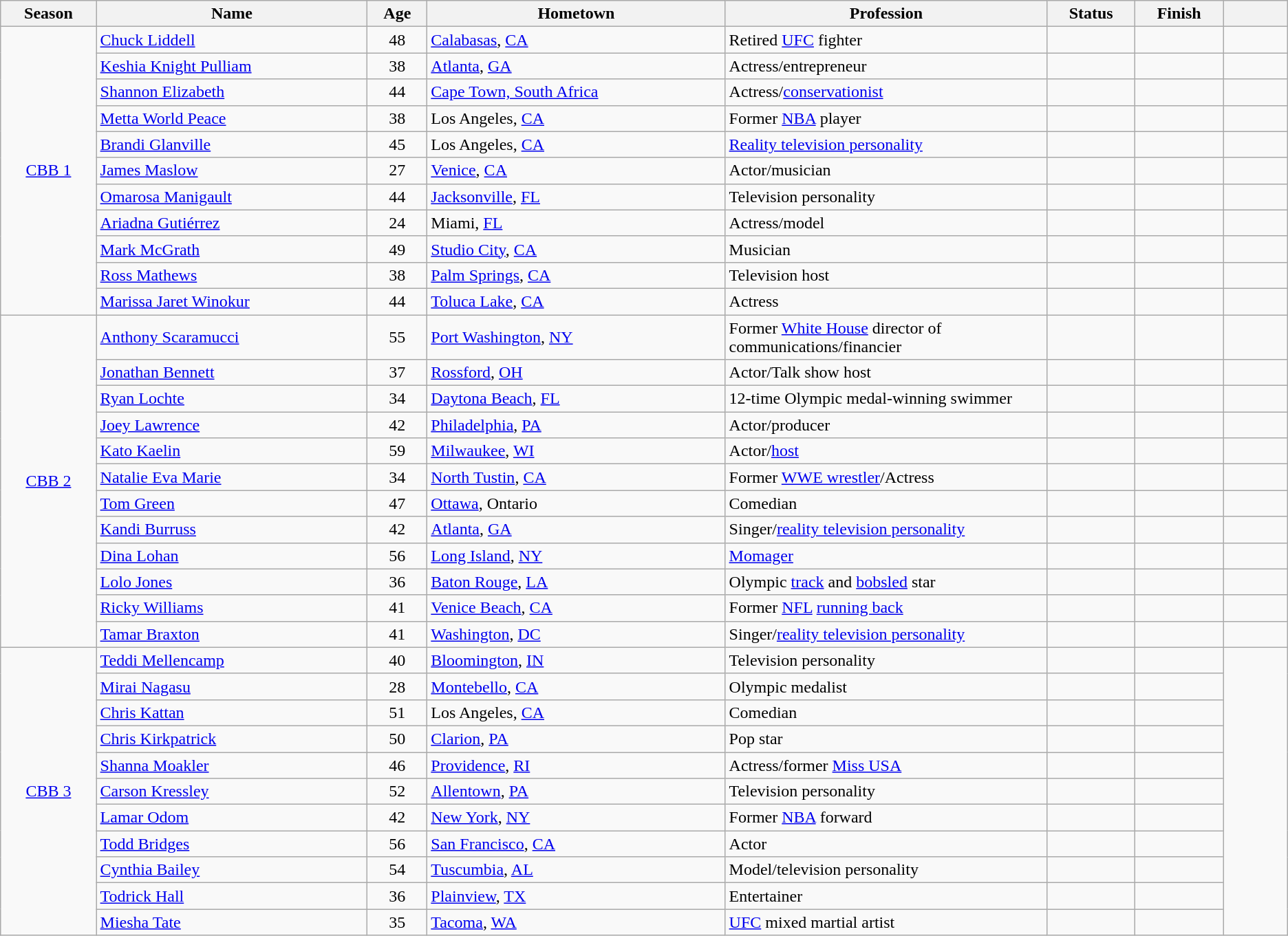<table class="wikitable sortable plainrowheaders">
<tr>
<th scope="col">Season</th>
<th scope="col">Name</th>
<th scope="col">Age</th>
<th scope="col">Hometown</th>
<th scope="col" class="unsortable" style="width:25%;">Profession</th>
<th scope="col">Status</th>
<th scope="col">Finish</th>
<th scope="col" class="unsortable" style="width:5%;"></th>
</tr>
<tr>
<td scope="row" style="text-align:center;" rowspan="11"><a href='#'>CBB 1</a></td>
<td data-sort-value="Liddell, Chuck"><a href='#'>Chuck Liddell</a></td>
<td style="text-align:center;">48</td>
<td><a href='#'>Calabasas</a>, <a href='#'>CA</a></td>
<td>Retired <a href='#'>UFC</a> fighter</td>
<td></td>
<td></td>
<td></td>
</tr>
<tr>
<td scope="row" data-sort-value="Knight Pulliam, Keshia"><a href='#'>Keshia Knight Pulliam</a></td>
<td style="text-align:center;">38</td>
<td><a href='#'>Atlanta</a>, <a href='#'>GA</a></td>
<td>Actress/entrepreneur</td>
<td></td>
<td></td>
<td></td>
</tr>
<tr>
<td scope="row" data-sort-value="Elizabeth, Shannon"><a href='#'>Shannon Elizabeth</a></td>
<td style="text-align:center;">44</td>
<td><a href='#'>Cape Town, South Africa</a></td>
<td>Actress/<a href='#'>conservationist</a></td>
<td></td>
<td></td>
<td></td>
</tr>
<tr>
<td scope="row" data-sort-value="World Peace, Metta"><a href='#'>Metta World Peace</a></td>
<td style="text-align:center;">38</td>
<td>Los Angeles, <a href='#'>CA</a></td>
<td>Former <a href='#'>NBA</a> player</td>
<td></td>
<td></td>
<td></td>
</tr>
<tr>
<td scope="row" data-sort-value="Glanville, Brandi"><a href='#'>Brandi Glanville</a></td>
<td style="text-align:center;">45</td>
<td>Los Angeles, <a href='#'>CA</a></td>
<td><a href='#'>Reality television personality</a></td>
<td></td>
<td></td>
<td></td>
</tr>
<tr>
<td scope="row" data-sort-value="Maslow, James"><a href='#'>James Maslow</a></td>
<td style="text-align:center;">27</td>
<td><a href='#'>Venice</a>, <a href='#'>CA</a></td>
<td>Actor/musician</td>
<td></td>
<td></td>
<td></td>
</tr>
<tr>
<td scope="row" data-sort-value="Manigault, Omarosa"><a href='#'>Omarosa Manigault</a></td>
<td style="text-align:center;">44</td>
<td><a href='#'>Jacksonville</a>, <a href='#'>FL</a></td>
<td>Television personality</td>
<td></td>
<td></td>
<td></td>
</tr>
<tr>
<td scope="row" data-sort-value="Gutiérrez, Ariadna"><a href='#'>Ariadna Gutiérrez</a></td>
<td style="text-align:center;">24</td>
<td>Miami, <a href='#'>FL</a></td>
<td>Actress/model</td>
<td></td>
<td></td>
<td></td>
</tr>
<tr>
<td scope="row" data-sort-value="McGrath, Mark"><a href='#'>Mark McGrath</a></td>
<td style="text-align:center;">49</td>
<td><a href='#'>Studio City</a>, <a href='#'>CA</a></td>
<td>Musician</td>
<td></td>
<td></td>
<td></td>
</tr>
<tr>
<td scope="row" data-sort-value="Mathews, Ross"><a href='#'>Ross Mathews</a></td>
<td style="text-align:center;">38</td>
<td><a href='#'>Palm Springs</a>, <a href='#'>CA</a></td>
<td>Television host</td>
<td></td>
<td></td>
<td></td>
</tr>
<tr>
<td scope="row" data-sort-value="Jaret Winokur, Marissa"><a href='#'>Marissa Jaret Winokur</a></td>
<td style="text-align:center;">44</td>
<td><a href='#'>Toluca Lake</a>, <a href='#'>CA</a></td>
<td>Actress</td>
<td></td>
<td></td>
<td></td>
</tr>
<tr>
<td scope="row" style="text-align:center;" rowspan="12"><a href='#'>CBB 2</a></td>
<td data-sort-value="Scaramucci, Anthony"><a href='#'>Anthony Scaramucci</a></td>
<td style="text-align:center;">55</td>
<td><a href='#'>Port Washington</a>, <a href='#'>NY</a></td>
<td>Former <a href='#'>White House</a> director of communications/financier</td>
<td></td>
<td></td>
<td></td>
</tr>
<tr>
<td scope="row" data-sort-value="Bennett, Jonathan"><a href='#'>Jonathan Bennett</a></td>
<td style="text-align:center;">37</td>
<td><a href='#'>Rossford</a>, <a href='#'>OH</a></td>
<td>Actor/Talk show host</td>
<td></td>
<td></td>
<td></td>
</tr>
<tr>
<td scope="row" data-sort-value="Lochte, Ryan"><a href='#'>Ryan Lochte</a></td>
<td style="text-align:center;">34</td>
<td><a href='#'>Daytona Beach</a>, <a href='#'>FL</a></td>
<td>12-time Olympic medal-winning swimmer</td>
<td></td>
<td></td>
<td></td>
</tr>
<tr>
<td scope="row" data-sort-value="Lawrence, Joey"><a href='#'>Joey Lawrence</a></td>
<td style="text-align:center;">42</td>
<td><a href='#'>Philadelphia</a>, <a href='#'>PA</a></td>
<td>Actor/producer</td>
<td></td>
<td></td>
<td></td>
</tr>
<tr>
<td scope="row" data-sort-value="Kaelin, Kato"><a href='#'>Kato Kaelin</a></td>
<td style="text-align:center;">59</td>
<td><a href='#'>Milwaukee</a>, <a href='#'>WI</a></td>
<td>Actor/<a href='#'>host</a></td>
<td></td>
<td></td>
<td></td>
</tr>
<tr>
<td scope="row" data-sort-value="Eva Marie, Natalie"><a href='#'>Natalie Eva Marie</a></td>
<td style="text-align:center;">34</td>
<td><a href='#'>North Tustin</a>, <a href='#'>CA</a></td>
<td>Former <a href='#'>WWE wrestler</a>/Actress</td>
<td></td>
<td></td>
<td></td>
</tr>
<tr>
<td scope="row" data-sort-value="Green, Tom"><a href='#'>Tom Green</a></td>
<td style="text-align:center;">47</td>
<td><a href='#'>Ottawa</a>, Ontario</td>
<td>Comedian</td>
<td></td>
<td></td>
<td></td>
</tr>
<tr>
<td scope="row" data-sort-value="Burruss, Kandi"><a href='#'>Kandi Burruss</a></td>
<td style="text-align:center;">42</td>
<td><a href='#'>Atlanta</a>, <a href='#'>GA</a></td>
<td>Singer/<a href='#'>reality television personality</a></td>
<td></td>
<td></td>
<td></td>
</tr>
<tr>
<td scope="row" data-sort-value="Lohan, Dina"><a href='#'>Dina Lohan</a></td>
<td style="text-align:center;">56</td>
<td><a href='#'>Long Island</a>, <a href='#'>NY</a></td>
<td><a href='#'>Momager</a></td>
<td></td>
<td></td>
<td></td>
</tr>
<tr>
<td scope="row" data-sort-value="Jones, Lolo"><a href='#'>Lolo Jones</a></td>
<td style="text-align:center;">36</td>
<td><a href='#'>Baton Rouge</a>, <a href='#'>LA</a></td>
<td>Olympic <a href='#'>track</a> and <a href='#'>bobsled</a> star</td>
<td></td>
<td></td>
<td></td>
</tr>
<tr>
<td scope="row" data-sort-value="Williams, Ricky"><a href='#'>Ricky Williams</a></td>
<td style="text-align:center;">41</td>
<td><a href='#'>Venice Beach</a>, <a href='#'>CA</a></td>
<td>Former <a href='#'>NFL</a> <a href='#'>running back</a></td>
<td></td>
<td></td>
<td></td>
</tr>
<tr>
<td scope="row" data-sort-value="Braxton, Tamar"><a href='#'>Tamar Braxton</a></td>
<td style="text-align:center;">41</td>
<td><a href='#'>Washington</a>, <a href='#'>DC</a></td>
<td>Singer/<a href='#'>reality television personality</a></td>
<td></td>
<td></td>
<td></td>
</tr>
<tr>
<td scope="row" style="text-align:center;" rowspan="11"><a href='#'>CBB 3</a></td>
<td scope="row" data-sort-value="Mellencamp, Teddi"><a href='#'>Teddi Mellencamp</a></td>
<td style="text-align:center;">40</td>
<td><a href='#'>Bloomington</a>, <a href='#'>IN</a></td>
<td>Television personality</td>
<td></td>
<td></td>
<td rowspan="11"></td>
</tr>
<tr>
<td scope="row" data-sort-value="Nagasu, Mirai"><a href='#'>Mirai Nagasu</a></td>
<td style="text-align:center;">28</td>
<td><a href='#'>Montebello</a>, <a href='#'>CA</a></td>
<td>Olympic medalist</td>
<td></td>
<td></td>
</tr>
<tr>
<td scope="row" data-sort-value="Kattan, Chris"><a href='#'>Chris Kattan</a></td>
<td style="text-align:center;">51</td>
<td>Los Angeles, <a href='#'>CA</a></td>
<td>Comedian</td>
<td></td>
<td></td>
</tr>
<tr>
<td scope="row" data-sort-value="Kirkpatrick, Chris"><a href='#'>Chris Kirkpatrick</a></td>
<td style="text-align:center;">50</td>
<td><a href='#'>Clarion</a>, <a href='#'>PA</a></td>
<td>Pop star</td>
<td></td>
<td></td>
</tr>
<tr>
<td scope="row" data-sort-value="Moakler, Shanna"><a href='#'>Shanna Moakler</a></td>
<td style="text-align:center;">46</td>
<td><a href='#'>Providence</a>, <a href='#'>RI</a></td>
<td>Actress/former <a href='#'>Miss USA</a></td>
<td></td>
<td></td>
</tr>
<tr>
<td scope="row" data-sort-value="Kressley, Carson"><a href='#'>Carson Kressley</a></td>
<td style="text-align:center;">52</td>
<td><a href='#'>Allentown</a>, <a href='#'>PA</a></td>
<td>Television personality</td>
<td></td>
<td></td>
</tr>
<tr>
<td scope="row" data-sort-value="Odom, Lamar"><a href='#'>Lamar Odom</a></td>
<td style="text-align:center;">42</td>
<td><a href='#'>New York</a>, <a href='#'>NY</a></td>
<td>Former <a href='#'>NBA</a> forward</td>
<td></td>
<td></td>
</tr>
<tr>
<td scope="row" data-sort-value="Bridges, Todd"><a href='#'>Todd Bridges</a></td>
<td style="text-align:center;">56</td>
<td><a href='#'>San Francisco</a>, <a href='#'>CA</a></td>
<td>Actor</td>
<td></td>
<td></td>
</tr>
<tr>
<td scope="row" data-sort-value="Bailey, Cynthia"><a href='#'>Cynthia Bailey</a></td>
<td style="text-align:center;">54</td>
<td><a href='#'>Tuscumbia</a>, <a href='#'>AL</a></td>
<td>Model/television personality</td>
<td></td>
<td></td>
</tr>
<tr>
<td scope="row" data-sort-value="Hall, Todrick"><a href='#'>Todrick Hall</a></td>
<td style="text-align:center;">36</td>
<td><a href='#'>Plainview</a>, <a href='#'>TX</a></td>
<td>Entertainer</td>
<td></td>
<td></td>
</tr>
<tr>
<td scope="row" data-sort-value="Tate, Miesha"><a href='#'>Miesha Tate</a></td>
<td style="text-align:center;">35</td>
<td><a href='#'>Tacoma</a>, <a href='#'>WA</a></td>
<td><a href='#'>UFC</a> mixed martial artist</td>
<td></td>
<td></td>
</tr>
</table>
